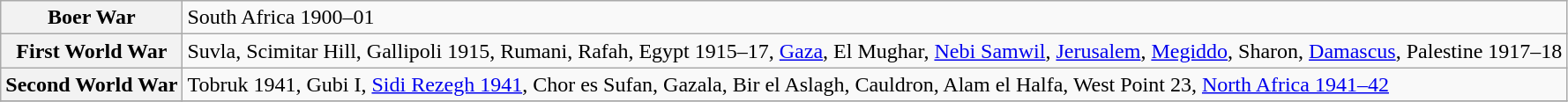<table class="wikitable plainrowheaders">
<tr>
<th scope="row" style="white-space: nowrap;vertical-align: top;">Boer War</th>
<td>South Africa 1900–01</td>
</tr>
<tr>
<th scope="row" style="white-space: nowrap;vertical-align: top;">First World War</th>
<td>Suvla, Scimitar Hill, Gallipoli 1915, Rumani, Rafah, Egypt 1915–17, <a href='#'>Gaza</a>, El Mughar, <a href='#'>Nebi Samwil</a>, <a href='#'>Jerusalem</a>, <a href='#'>Megiddo</a>, Sharon, <a href='#'>Damascus</a>, Palestine 1917–18</td>
</tr>
<tr>
<th scope="row" style="white-space: nowrap;vertical-align: top;">Second World War</th>
<td>Tobruk 1941, Gubi I, <a href='#'>Sidi Rezegh 1941</a>, Chor es Sufan, Gazala, Bir el Aslagh, Cauldron, Alam el Halfa, West Point 23, <a href='#'>North Africa 1941–42</a></td>
</tr>
<tr>
</tr>
</table>
